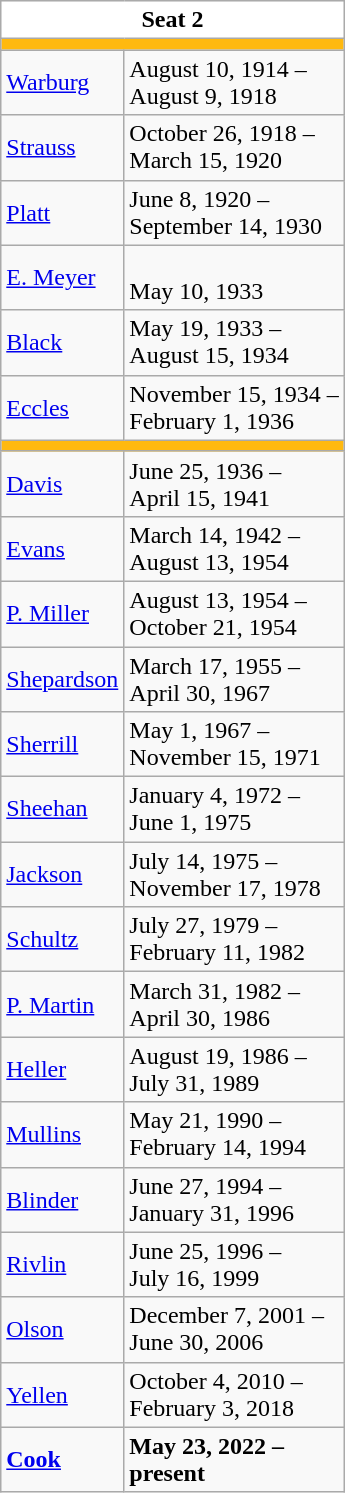<table class="wikitable">
<tr>
<th colspan="2" style="background:#fff;">Seat 2</th>
</tr>
<tr>
<td colspan="2" style="background: #FFB90F;"></td>
</tr>
<tr>
<td><a href='#'>Warburg</a></td>
<td>August 10, 1914 –<br>August 9, 1918</td>
</tr>
<tr>
<td><a href='#'>Strauss</a></td>
<td>October 26, 1918 –<br>March 15, 1920</td>
</tr>
<tr>
<td><a href='#'>Platt</a></td>
<td>June 8, 1920 –<br>September 14, 1930</td>
</tr>
<tr>
<td><a href='#'>E. Meyer</a></td>
<td><br>May 10, 1933</td>
</tr>
<tr>
<td><a href='#'>Black</a></td>
<td>May 19, 1933 –<br>August 15, 1934</td>
</tr>
<tr>
<td><a href='#'>Eccles</a></td>
<td>November 15, 1934 –<br>February 1, 1936</td>
</tr>
<tr>
<td colspan="2" style="background: #FFB90F;"></td>
</tr>
<tr>
<td><a href='#'>Davis</a></td>
<td>June 25, 1936 –<br>April 15, 1941</td>
</tr>
<tr>
<td><a href='#'>Evans</a></td>
<td>March 14, 1942 –<br>August 13, 1954</td>
</tr>
<tr>
<td><a href='#'>P. Miller</a></td>
<td>August 13, 1954 –<br>October 21, 1954</td>
</tr>
<tr>
<td><a href='#'>Shepardson</a></td>
<td>March 17, 1955 –<br>April 30, 1967</td>
</tr>
<tr>
<td><a href='#'>Sherrill</a></td>
<td>May 1, 1967 –<br>November 15, 1971</td>
</tr>
<tr>
<td><a href='#'>Sheehan</a></td>
<td>January 4, 1972 –<br>June 1, 1975</td>
</tr>
<tr>
<td><a href='#'>Jackson</a></td>
<td>July 14, 1975 –<br>November 17, 1978</td>
</tr>
<tr>
<td><a href='#'>Schultz</a></td>
<td>July 27, 1979 –<br>February 11, 1982</td>
</tr>
<tr>
<td><a href='#'>P. Martin</a></td>
<td>March 31, 1982 –<br>April 30, 1986</td>
</tr>
<tr>
<td><a href='#'>Heller</a></td>
<td>August 19, 1986 –<br>July 31, 1989</td>
</tr>
<tr>
<td><a href='#'>Mullins</a></td>
<td>May 21, 1990 –<br>February 14, 1994</td>
</tr>
<tr>
<td><a href='#'>Blinder</a></td>
<td>June 27, 1994 –<br>January 31, 1996</td>
</tr>
<tr>
<td><a href='#'>Rivlin</a></td>
<td>June 25, 1996 –<br>July 16, 1999</td>
</tr>
<tr>
<td><a href='#'>Olson</a></td>
<td>December 7, 2001 –<br>June 30, 2006</td>
</tr>
<tr>
<td><a href='#'>Yellen</a></td>
<td>October 4, 2010 –<br>February 3, 2018</td>
</tr>
<tr>
<td><strong><a href='#'>Cook</a></strong></td>
<td><strong>May 23, 2022 –<br>present</strong></td>
</tr>
</table>
